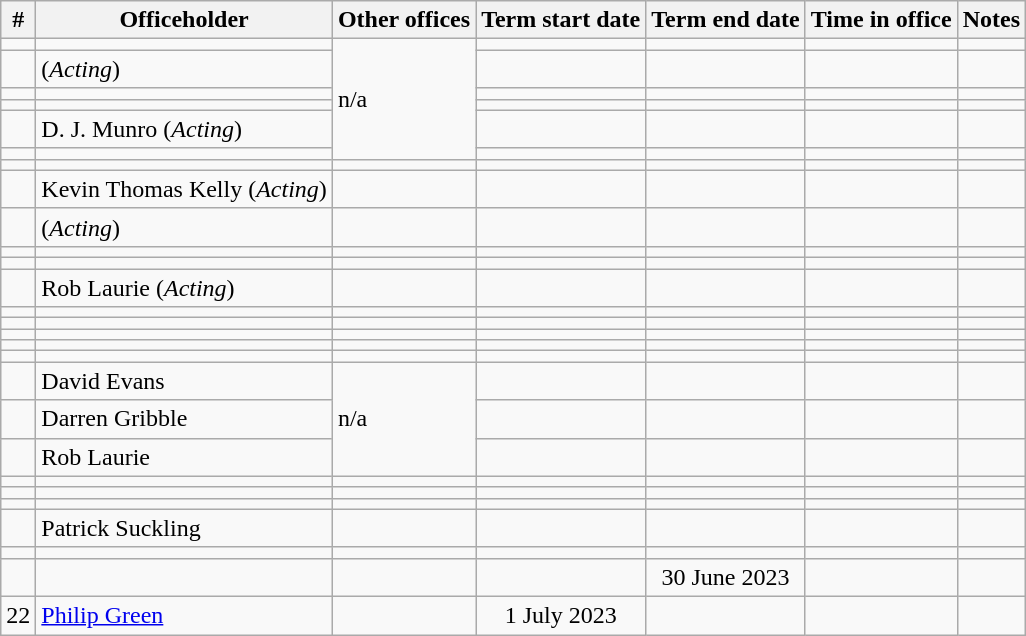<table class='wikitable sortable'>
<tr>
<th>#</th>
<th>Officeholder</th>
<th>Other offices</th>
<th>Term start date</th>
<th>Term end date</th>
<th>Time in office</th>
<th>Notes</th>
</tr>
<tr>
<td align=center></td>
<td></td>
<td rowspan=6>n/a</td>
<td align=center></td>
<td align=center></td>
<td align=right></td>
<td></td>
</tr>
<tr>
<td align=center></td>
<td> (<em>Acting</em>)</td>
<td align=center></td>
<td align=center></td>
<td align=right></td>
<td></td>
</tr>
<tr>
<td align=center></td>
<td></td>
<td align=center></td>
<td align=center></td>
<td align=right></td>
<td></td>
</tr>
<tr>
<td align=center></td>
<td></td>
<td align=center></td>
<td align=center></td>
<td align=right></td>
<td></td>
</tr>
<tr>
<td align=center></td>
<td>D. J. Munro (<em>Acting</em>)</td>
<td align=center></td>
<td align=center></td>
<td align=right></td>
<td></td>
</tr>
<tr>
<td align=center></td>
<td></td>
<td align=center></td>
<td align=center></td>
<td align=right></td>
<td></td>
</tr>
<tr>
<td align=center></td>
<td></td>
<td></td>
<td align=center></td>
<td align=center></td>
<td align=right></td>
<td></td>
</tr>
<tr>
<td align=center></td>
<td>Kevin Thomas Kelly (<em>Acting</em>)</td>
<td></td>
<td align=center></td>
<td align=center></td>
<td align=right></td>
<td></td>
</tr>
<tr>
<td align=center></td>
<td> (<em>Acting</em>)</td>
<td></td>
<td align=center></td>
<td align=center></td>
<td align=right></td>
<td></td>
</tr>
<tr>
<td align=center></td>
<td></td>
<td></td>
<td align=center></td>
<td align=center></td>
<td align=right></td>
<td></td>
</tr>
<tr>
<td align=center></td>
<td></td>
<td></td>
<td align=center></td>
<td align=center></td>
<td align=right></td>
<td></td>
</tr>
<tr>
<td align=center></td>
<td>Rob Laurie (<em>Acting</em>)</td>
<td></td>
<td align=center></td>
<td align=center></td>
<td align=right></td>
<td></td>
</tr>
<tr>
<td align=center></td>
<td></td>
<td></td>
<td align=center></td>
<td align=center></td>
<td align=right></td>
<td></td>
</tr>
<tr>
<td align=center></td>
<td></td>
<td></td>
<td align=center></td>
<td align=center></td>
<td align=right></td>
<td></td>
</tr>
<tr>
<td align=center></td>
<td></td>
<td></td>
<td align=center></td>
<td align=center></td>
<td align=right></td>
<td></td>
</tr>
<tr>
<td align=center></td>
<td></td>
<td></td>
<td align=center></td>
<td align=center></td>
<td align=right></td>
<td></td>
</tr>
<tr>
<td align=center></td>
<td></td>
<td></td>
<td align=center></td>
<td align=center></td>
<td align=right><strong></strong></td>
<td></td>
</tr>
<tr>
<td align=center></td>
<td>David Evans</td>
<td rowspan=3>n/a</td>
<td align=center></td>
<td align=center></td>
<td align=right></td>
<td></td>
</tr>
<tr>
<td align=center></td>
<td>Darren Gribble</td>
<td align=center></td>
<td align=center></td>
<td align=right></td>
<td></td>
</tr>
<tr>
<td align=center></td>
<td>Rob Laurie</td>
<td align=center></td>
<td align=center></td>
<td align=right></td>
<td></td>
</tr>
<tr>
<td align=center></td>
<td></td>
<td></td>
<td align=center></td>
<td align=center></td>
<td align=right></td>
<td></td>
</tr>
<tr>
<td align=center></td>
<td></td>
<td></td>
<td align=center></td>
<td align=center></td>
<td align=right></td>
<td></td>
</tr>
<tr>
<td align=center></td>
<td></td>
<td></td>
<td align=center></td>
<td align=center></td>
<td align=right></td>
<td></td>
</tr>
<tr>
<td align=center></td>
<td>Patrick Suckling</td>
<td></td>
<td align=center></td>
<td align=center></td>
<td align=right></td>
<td></td>
</tr>
<tr>
<td align=center></td>
<td></td>
<td></td>
<td align=center></td>
<td align=center></td>
<td align=right></td>
<td></td>
</tr>
<tr>
<td align=center></td>
<td></td>
<td></td>
<td align=center></td>
<td align=center>30 June 2023</td>
<td align=right></td>
<td></td>
</tr>
<tr>
<td>22</td>
<td><a href='#'>Philip Green</a></td>
<td></td>
<td align=center>1 July 2023</td>
<td></td>
<td align=right></td>
<td></td>
</tr>
</table>
